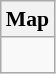<table class="wikitable" style="font-size:90%;">
<tr>
<th colspan="3">Map</th>
</tr>
<tr>
<td colspan="3"><div><br> 





</div></td>
</tr>
</table>
